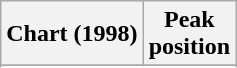<table class="wikitable sortable plainrowheaders" style="text-align:center">
<tr>
<th>Chart (1998)</th>
<th>Peak<br>position</th>
</tr>
<tr>
</tr>
<tr>
</tr>
<tr>
</tr>
</table>
